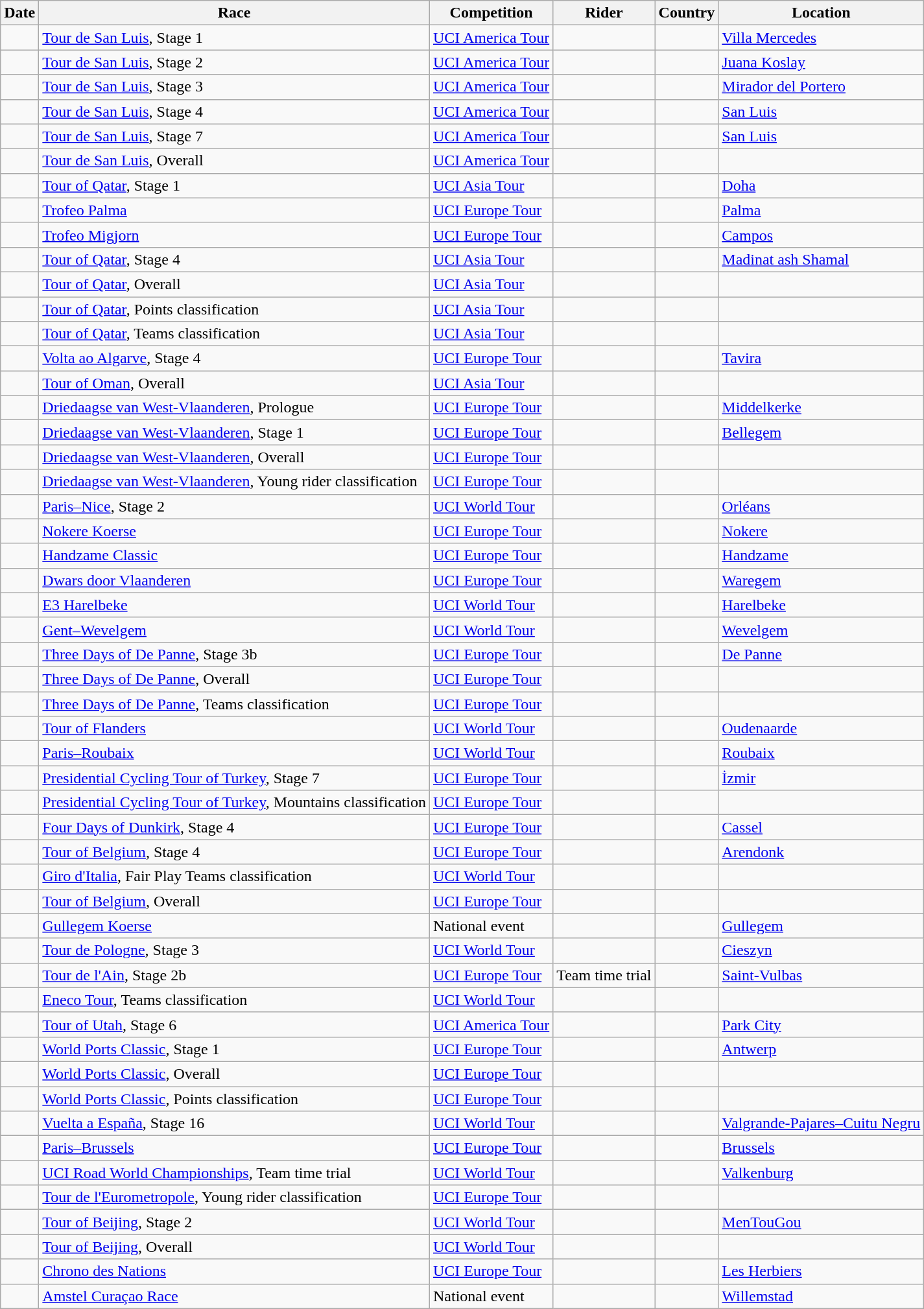<table class="wikitable sortable">
<tr>
<th>Date</th>
<th>Race</th>
<th>Competition</th>
<th>Rider</th>
<th>Country</th>
<th>Location</th>
</tr>
<tr>
<td></td>
<td><a href='#'>Tour de San Luis</a>, Stage 1</td>
<td><a href='#'>UCI America Tour</a></td>
<td></td>
<td></td>
<td><a href='#'>Villa Mercedes</a></td>
</tr>
<tr>
<td></td>
<td><a href='#'>Tour de San Luis</a>, Stage 2</td>
<td><a href='#'>UCI America Tour</a></td>
<td></td>
<td></td>
<td><a href='#'>Juana Koslay</a></td>
</tr>
<tr>
<td></td>
<td><a href='#'>Tour de San Luis</a>, Stage 3</td>
<td><a href='#'>UCI America Tour</a></td>
<td></td>
<td></td>
<td><a href='#'>Mirador del Portero</a></td>
</tr>
<tr>
<td></td>
<td><a href='#'>Tour de San Luis</a>, Stage 4</td>
<td><a href='#'>UCI America Tour</a></td>
<td></td>
<td></td>
<td><a href='#'>San Luis</a></td>
</tr>
<tr>
<td></td>
<td><a href='#'>Tour de San Luis</a>, Stage 7</td>
<td><a href='#'>UCI America Tour</a></td>
<td></td>
<td></td>
<td><a href='#'>San Luis</a></td>
</tr>
<tr>
<td></td>
<td><a href='#'>Tour de San Luis</a>, Overall</td>
<td><a href='#'>UCI America Tour</a></td>
<td></td>
<td></td>
<td></td>
</tr>
<tr>
<td></td>
<td><a href='#'>Tour of Qatar</a>, Stage 1</td>
<td><a href='#'>UCI Asia Tour</a></td>
<td></td>
<td></td>
<td><a href='#'>Doha</a></td>
</tr>
<tr>
<td></td>
<td><a href='#'>Trofeo Palma</a></td>
<td><a href='#'>UCI Europe Tour</a></td>
<td></td>
<td></td>
<td><a href='#'>Palma</a></td>
</tr>
<tr>
<td></td>
<td><a href='#'>Trofeo Migjorn</a></td>
<td><a href='#'>UCI Europe Tour</a></td>
<td></td>
<td></td>
<td><a href='#'>Campos</a></td>
</tr>
<tr>
<td></td>
<td><a href='#'>Tour of Qatar</a>, Stage 4</td>
<td><a href='#'>UCI Asia Tour</a></td>
<td></td>
<td></td>
<td><a href='#'>Madinat ash Shamal</a></td>
</tr>
<tr>
<td></td>
<td><a href='#'>Tour of Qatar</a>, Overall</td>
<td><a href='#'>UCI Asia Tour</a></td>
<td></td>
<td></td>
<td></td>
</tr>
<tr>
<td></td>
<td><a href='#'>Tour of Qatar</a>, Points classification</td>
<td><a href='#'>UCI Asia Tour</a></td>
<td></td>
<td></td>
<td></td>
</tr>
<tr>
<td></td>
<td><a href='#'>Tour of Qatar</a>, Teams classification</td>
<td><a href='#'>UCI Asia Tour</a></td>
<td align="center"></td>
<td></td>
<td></td>
</tr>
<tr>
<td></td>
<td><a href='#'>Volta ao Algarve</a>, Stage 4</td>
<td><a href='#'>UCI Europe Tour</a></td>
<td></td>
<td></td>
<td><a href='#'>Tavira</a></td>
</tr>
<tr>
<td></td>
<td><a href='#'>Tour of Oman</a>, Overall</td>
<td><a href='#'>UCI Asia Tour</a></td>
<td></td>
<td></td>
<td></td>
</tr>
<tr>
<td></td>
<td><a href='#'>Driedaagse van West-Vlaanderen</a>, Prologue</td>
<td><a href='#'>UCI Europe Tour</a></td>
<td></td>
<td></td>
<td><a href='#'>Middelkerke</a></td>
</tr>
<tr>
<td></td>
<td><a href='#'>Driedaagse van West-Vlaanderen</a>, Stage 1</td>
<td><a href='#'>UCI Europe Tour</a></td>
<td></td>
<td></td>
<td><a href='#'>Bellegem</a></td>
</tr>
<tr>
<td></td>
<td><a href='#'>Driedaagse van West-Vlaanderen</a>, Overall</td>
<td><a href='#'>UCI Europe Tour</a></td>
<td></td>
<td></td>
<td></td>
</tr>
<tr>
<td></td>
<td><a href='#'>Driedaagse van West-Vlaanderen</a>, Young rider classification</td>
<td><a href='#'>UCI Europe Tour</a></td>
<td></td>
<td></td>
<td></td>
</tr>
<tr>
<td></td>
<td><a href='#'>Paris–Nice</a>, Stage 2</td>
<td><a href='#'>UCI World Tour</a></td>
<td></td>
<td></td>
<td><a href='#'>Orléans</a></td>
</tr>
<tr>
<td></td>
<td><a href='#'>Nokere Koerse</a></td>
<td><a href='#'>UCI Europe Tour</a></td>
<td></td>
<td></td>
<td><a href='#'>Nokere</a></td>
</tr>
<tr>
<td></td>
<td><a href='#'>Handzame Classic</a></td>
<td><a href='#'>UCI Europe Tour</a></td>
<td></td>
<td></td>
<td><a href='#'>Handzame</a></td>
</tr>
<tr>
<td></td>
<td><a href='#'>Dwars door Vlaanderen</a></td>
<td><a href='#'>UCI Europe Tour</a></td>
<td></td>
<td></td>
<td><a href='#'>Waregem</a></td>
</tr>
<tr>
<td></td>
<td><a href='#'>E3 Harelbeke</a></td>
<td><a href='#'>UCI World Tour</a></td>
<td></td>
<td></td>
<td><a href='#'>Harelbeke</a></td>
</tr>
<tr>
<td></td>
<td><a href='#'>Gent–Wevelgem</a></td>
<td><a href='#'>UCI World Tour</a></td>
<td></td>
<td></td>
<td><a href='#'>Wevelgem</a></td>
</tr>
<tr>
<td></td>
<td><a href='#'>Three Days of De Panne</a>, Stage 3b</td>
<td><a href='#'>UCI Europe Tour</a></td>
<td></td>
<td></td>
<td><a href='#'>De Panne</a></td>
</tr>
<tr>
<td></td>
<td><a href='#'>Three Days of De Panne</a>, Overall</td>
<td><a href='#'>UCI Europe Tour</a></td>
<td></td>
<td></td>
<td></td>
</tr>
<tr>
<td></td>
<td><a href='#'>Three Days of De Panne</a>, Teams classification</td>
<td><a href='#'>UCI Europe Tour</a></td>
<td align="center"></td>
<td></td>
<td></td>
</tr>
<tr>
<td></td>
<td><a href='#'>Tour of Flanders</a></td>
<td><a href='#'>UCI World Tour</a></td>
<td></td>
<td></td>
<td><a href='#'>Oudenaarde</a></td>
</tr>
<tr>
<td></td>
<td><a href='#'>Paris–Roubaix</a></td>
<td><a href='#'>UCI World Tour</a></td>
<td></td>
<td></td>
<td><a href='#'>Roubaix</a></td>
</tr>
<tr>
<td></td>
<td><a href='#'>Presidential Cycling Tour of Turkey</a>, Stage 7</td>
<td><a href='#'>UCI Europe Tour</a></td>
<td></td>
<td></td>
<td><a href='#'>İzmir</a></td>
</tr>
<tr>
<td></td>
<td><a href='#'>Presidential Cycling Tour of Turkey</a>, Mountains classification</td>
<td><a href='#'>UCI Europe Tour</a></td>
<td></td>
<td></td>
<td></td>
</tr>
<tr>
<td></td>
<td><a href='#'>Four Days of Dunkirk</a>, Stage 4</td>
<td><a href='#'>UCI Europe Tour</a></td>
<td></td>
<td></td>
<td><a href='#'>Cassel</a></td>
</tr>
<tr>
<td></td>
<td><a href='#'>Tour of Belgium</a>, Stage 4</td>
<td><a href='#'>UCI Europe Tour</a></td>
<td></td>
<td></td>
<td><a href='#'>Arendonk</a></td>
</tr>
<tr>
<td></td>
<td><a href='#'>Giro d'Italia</a>, Fair Play Teams classification</td>
<td><a href='#'>UCI World Tour</a></td>
<td align="center"></td>
<td></td>
<td></td>
</tr>
<tr>
<td></td>
<td><a href='#'>Tour of Belgium</a>, Overall</td>
<td><a href='#'>UCI Europe Tour</a></td>
<td></td>
<td></td>
<td></td>
</tr>
<tr>
<td></td>
<td><a href='#'>Gullegem Koerse</a></td>
<td>National event</td>
<td></td>
<td></td>
<td><a href='#'>Gullegem</a></td>
</tr>
<tr>
<td></td>
<td><a href='#'>Tour de Pologne</a>, Stage 3</td>
<td><a href='#'>UCI World Tour</a></td>
<td></td>
<td></td>
<td><a href='#'>Cieszyn</a></td>
</tr>
<tr>
<td></td>
<td><a href='#'>Tour de l'Ain</a>, Stage 2b</td>
<td><a href='#'>UCI Europe Tour</a></td>
<td>Team time trial</td>
<td></td>
<td><a href='#'>Saint-Vulbas</a></td>
</tr>
<tr>
<td></td>
<td><a href='#'>Eneco Tour</a>, Teams classification</td>
<td><a href='#'>UCI World Tour</a></td>
<td align="center"></td>
<td align="center"></td>
<td></td>
</tr>
<tr>
<td></td>
<td><a href='#'>Tour of Utah</a>, Stage 6</td>
<td><a href='#'>UCI America Tour</a></td>
<td></td>
<td></td>
<td><a href='#'>Park City</a></td>
</tr>
<tr>
<td></td>
<td><a href='#'>World Ports Classic</a>, Stage 1</td>
<td><a href='#'>UCI Europe Tour</a></td>
<td></td>
<td></td>
<td><a href='#'>Antwerp</a></td>
</tr>
<tr>
<td></td>
<td><a href='#'>World Ports Classic</a>, Overall</td>
<td><a href='#'>UCI Europe Tour</a></td>
<td></td>
<td align="center"></td>
<td></td>
</tr>
<tr>
<td></td>
<td><a href='#'>World Ports Classic</a>, Points classification</td>
<td><a href='#'>UCI Europe Tour</a></td>
<td></td>
<td align="center"></td>
<td></td>
</tr>
<tr>
<td></td>
<td><a href='#'>Vuelta a España</a>, Stage 16</td>
<td><a href='#'>UCI World Tour</a></td>
<td></td>
<td></td>
<td><a href='#'>Valgrande-Pajares–Cuitu Negru</a></td>
</tr>
<tr>
<td></td>
<td><a href='#'>Paris–Brussels</a></td>
<td><a href='#'>UCI Europe Tour</a></td>
<td></td>
<td></td>
<td><a href='#'>Brussels</a></td>
</tr>
<tr>
<td></td>
<td><a href='#'>UCI Road World Championships</a>, Team time trial</td>
<td><a href='#'>UCI World Tour</a></td>
<td align="center"></td>
<td></td>
<td><a href='#'>Valkenburg</a></td>
</tr>
<tr>
<td></td>
<td><a href='#'>Tour de l'Eurometropole</a>, Young rider classification</td>
<td><a href='#'>UCI Europe Tour</a></td>
<td></td>
<td></td>
<td></td>
</tr>
<tr>
<td></td>
<td><a href='#'>Tour of Beijing</a>, Stage 2</td>
<td><a href='#'>UCI World Tour</a></td>
<td></td>
<td></td>
<td><a href='#'>MenTouGou</a></td>
</tr>
<tr>
<td></td>
<td><a href='#'>Tour of Beijing</a>, Overall</td>
<td><a href='#'>UCI World Tour</a></td>
<td></td>
<td></td>
<td></td>
</tr>
<tr>
<td></td>
<td><a href='#'>Chrono des Nations</a></td>
<td><a href='#'>UCI Europe Tour</a></td>
<td></td>
<td></td>
<td><a href='#'>Les Herbiers</a></td>
</tr>
<tr>
<td></td>
<td><a href='#'>Amstel Curaçao Race</a></td>
<td>National event</td>
<td></td>
<td></td>
<td><a href='#'>Willemstad</a></td>
</tr>
</table>
